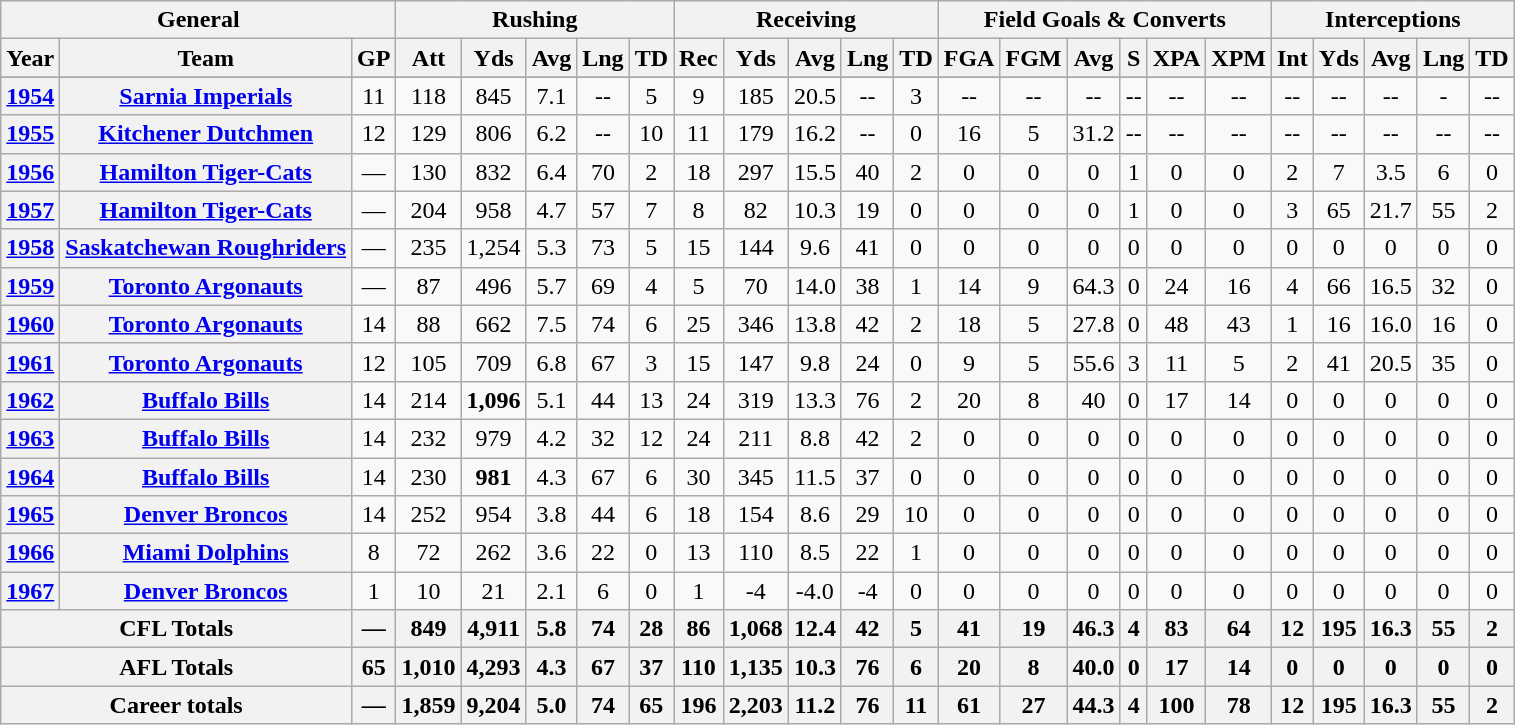<table class="wikitable" border=0 style="text-align: center;">
<tr>
<th colspan=3>General</th>
<th colspan=5>Rushing</th>
<th colspan=5>Receiving</th>
<th colspan=6>Field Goals & Converts</th>
<th colspan=5>Interceptions</th>
</tr>
<tr>
<th>Year</th>
<th>Team</th>
<th>GP</th>
<th>Att</th>
<th>Yds</th>
<th>Avg</th>
<th>Lng</th>
<th>TD</th>
<th>Rec</th>
<th>Yds</th>
<th>Avg</th>
<th>Lng</th>
<th>TD</th>
<th>FGA</th>
<th>FGM</th>
<th>Avg</th>
<th>S</th>
<th>XPA</th>
<th>XPM</th>
<th>Int</th>
<th>Yds</th>
<th>Avg</th>
<th>Lng</th>
<th>TD</th>
</tr>
<tr>
</tr>
<tr>
<th><a href='#'>1954</a></th>
<th><a href='#'>Sarnia Imperials</a></th>
<td>11</td>
<td>118</td>
<td>845</td>
<td>7.1</td>
<td>--</td>
<td>5</td>
<td>9</td>
<td>185</td>
<td>20.5</td>
<td>--</td>
<td>3</td>
<td>--</td>
<td>--</td>
<td>--</td>
<td>--</td>
<td>--</td>
<td>--</td>
<td>--</td>
<td>--</td>
<td>--</td>
<td>-</td>
<td>--</td>
</tr>
<tr>
<th><a href='#'>1955</a></th>
<th><a href='#'>Kitchener Dutchmen</a></th>
<td>12</td>
<td>129</td>
<td>806</td>
<td>6.2</td>
<td>--</td>
<td>10</td>
<td>11</td>
<td>179</td>
<td>16.2</td>
<td>--</td>
<td>0</td>
<td>16</td>
<td>5</td>
<td>31.2</td>
<td>--</td>
<td>--</td>
<td>--</td>
<td>--</td>
<td>--</td>
<td>--</td>
<td>--</td>
<td>--</td>
</tr>
<tr>
<th><a href='#'>1956</a></th>
<th><a href='#'>Hamilton Tiger-Cats</a></th>
<td>—</td>
<td>130</td>
<td>832</td>
<td>6.4</td>
<td>70</td>
<td>2</td>
<td>18</td>
<td>297</td>
<td>15.5</td>
<td>40</td>
<td>2</td>
<td>0</td>
<td>0</td>
<td>0</td>
<td>1</td>
<td>0</td>
<td>0</td>
<td>2</td>
<td>7</td>
<td>3.5</td>
<td>6</td>
<td>0</td>
</tr>
<tr>
<th><a href='#'>1957</a></th>
<th><a href='#'>Hamilton Tiger-Cats</a></th>
<td>—</td>
<td>204</td>
<td>958</td>
<td>4.7</td>
<td>57</td>
<td>7</td>
<td>8</td>
<td>82</td>
<td>10.3</td>
<td>19</td>
<td>0</td>
<td>0</td>
<td>0</td>
<td>0</td>
<td>1</td>
<td>0</td>
<td>0</td>
<td>3</td>
<td>65</td>
<td>21.7</td>
<td>55</td>
<td>2</td>
</tr>
<tr>
<th><a href='#'>1958</a></th>
<th><a href='#'>Saskatchewan Roughriders</a></th>
<td>—</td>
<td>235</td>
<td>1,254</td>
<td>5.3</td>
<td>73</td>
<td>5</td>
<td>15</td>
<td>144</td>
<td>9.6</td>
<td>41</td>
<td>0</td>
<td>0</td>
<td>0</td>
<td>0</td>
<td>0</td>
<td>0</td>
<td>0</td>
<td>0</td>
<td>0</td>
<td>0</td>
<td>0</td>
<td>0</td>
</tr>
<tr>
<th><a href='#'>1959</a></th>
<th><a href='#'>Toronto Argonauts</a></th>
<td>—</td>
<td>87</td>
<td>496</td>
<td>5.7</td>
<td>69</td>
<td>4</td>
<td>5</td>
<td>70</td>
<td>14.0</td>
<td>38</td>
<td>1</td>
<td>14</td>
<td>9</td>
<td>64.3</td>
<td>0</td>
<td>24</td>
<td>16</td>
<td>4</td>
<td>66</td>
<td>16.5</td>
<td>32</td>
<td>0</td>
</tr>
<tr>
<th><a href='#'>1960</a></th>
<th><a href='#'>Toronto Argonauts</a></th>
<td>14</td>
<td>88</td>
<td>662</td>
<td>7.5</td>
<td>74</td>
<td>6</td>
<td>25</td>
<td>346</td>
<td>13.8</td>
<td>42</td>
<td>2</td>
<td>18</td>
<td>5</td>
<td>27.8</td>
<td>0</td>
<td>48</td>
<td>43</td>
<td>1</td>
<td>16</td>
<td>16.0</td>
<td>16</td>
<td>0</td>
</tr>
<tr>
<th><a href='#'>1961</a></th>
<th><a href='#'>Toronto Argonauts</a></th>
<td>12</td>
<td>105</td>
<td>709</td>
<td>6.8</td>
<td>67</td>
<td>3</td>
<td>15</td>
<td>147</td>
<td>9.8</td>
<td>24</td>
<td>0</td>
<td>9</td>
<td>5</td>
<td>55.6</td>
<td>3</td>
<td>11</td>
<td>5</td>
<td>2</td>
<td>41</td>
<td>20.5</td>
<td>35</td>
<td>0</td>
</tr>
<tr>
<th><a href='#'>1962</a></th>
<th><a href='#'>Buffalo Bills</a></th>
<td>14</td>
<td>214</td>
<td><strong>1,096</strong></td>
<td>5.1</td>
<td>44</td>
<td>13</td>
<td>24</td>
<td>319</td>
<td>13.3</td>
<td>76</td>
<td>2</td>
<td>20</td>
<td>8</td>
<td>40</td>
<td>0</td>
<td>17</td>
<td>14</td>
<td>0</td>
<td>0</td>
<td>0</td>
<td>0</td>
<td>0</td>
</tr>
<tr>
<th><a href='#'>1963</a></th>
<th><a href='#'>Buffalo Bills</a></th>
<td>14</td>
<td>232</td>
<td>979</td>
<td>4.2</td>
<td>32</td>
<td>12</td>
<td>24</td>
<td>211</td>
<td>8.8</td>
<td>42</td>
<td>2</td>
<td>0</td>
<td>0</td>
<td>0</td>
<td>0</td>
<td>0</td>
<td>0</td>
<td>0</td>
<td>0</td>
<td>0</td>
<td>0</td>
<td>0</td>
</tr>
<tr>
<th><a href='#'>1964</a></th>
<th><a href='#'>Buffalo Bills</a></th>
<td>14</td>
<td>230</td>
<td><strong>981</strong></td>
<td>4.3</td>
<td>67</td>
<td>6</td>
<td>30</td>
<td>345</td>
<td>11.5</td>
<td>37</td>
<td>0</td>
<td>0</td>
<td>0</td>
<td>0</td>
<td>0</td>
<td>0</td>
<td>0</td>
<td>0</td>
<td>0</td>
<td>0</td>
<td>0</td>
<td>0</td>
</tr>
<tr>
<th><a href='#'>1965</a></th>
<th><a href='#'>Denver Broncos</a></th>
<td>14</td>
<td>252</td>
<td>954</td>
<td>3.8</td>
<td>44</td>
<td>6</td>
<td>18</td>
<td>154</td>
<td>8.6</td>
<td>29</td>
<td>10</td>
<td>0</td>
<td>0</td>
<td>0</td>
<td>0</td>
<td>0</td>
<td>0</td>
<td>0</td>
<td>0</td>
<td>0</td>
<td>0</td>
<td>0</td>
</tr>
<tr>
<th><a href='#'>1966</a></th>
<th><a href='#'>Miami Dolphins</a></th>
<td>8</td>
<td>72</td>
<td>262</td>
<td>3.6</td>
<td>22</td>
<td>0</td>
<td>13</td>
<td>110</td>
<td>8.5</td>
<td>22</td>
<td>1</td>
<td>0</td>
<td>0</td>
<td>0</td>
<td>0</td>
<td>0</td>
<td>0</td>
<td>0</td>
<td>0</td>
<td>0</td>
<td>0</td>
<td>0</td>
</tr>
<tr>
<th><a href='#'>1967</a></th>
<th><a href='#'>Denver Broncos</a></th>
<td>1</td>
<td>10</td>
<td>21</td>
<td>2.1</td>
<td>6</td>
<td>0</td>
<td>1</td>
<td>-4</td>
<td>-4.0</td>
<td>-4</td>
<td>0</td>
<td>0</td>
<td>0</td>
<td>0</td>
<td>0</td>
<td>0</td>
<td>0</td>
<td>0</td>
<td>0</td>
<td>0</td>
<td>0</td>
<td>0</td>
</tr>
<tr>
<th colspan="2">CFL Totals</th>
<th>—</th>
<th>849</th>
<th>4,911</th>
<th>5.8</th>
<th>74</th>
<th>28</th>
<th>86</th>
<th>1,068</th>
<th>12.4</th>
<th>42</th>
<th>5</th>
<th>41</th>
<th>19</th>
<th>46.3</th>
<th>4</th>
<th>83</th>
<th>64</th>
<th>12</th>
<th>195</th>
<th>16.3</th>
<th>55</th>
<th>2</th>
</tr>
<tr>
<th colspan="2">AFL Totals</th>
<th>65</th>
<th>1,010</th>
<th>4,293</th>
<th>4.3</th>
<th>67</th>
<th>37</th>
<th>110</th>
<th>1,135</th>
<th>10.3</th>
<th>76</th>
<th>6</th>
<th>20</th>
<th>8</th>
<th>40.0</th>
<th>0</th>
<th>17</th>
<th>14</th>
<th>0</th>
<th>0</th>
<th>0</th>
<th>0</th>
<th>0</th>
</tr>
<tr>
<th colspan="2">Career totals</th>
<th>—</th>
<th>1,859</th>
<th>9,204</th>
<th>5.0</th>
<th>74</th>
<th>65</th>
<th>196</th>
<th>2,203</th>
<th>11.2</th>
<th>76</th>
<th>11</th>
<th>61</th>
<th>27</th>
<th>44.3</th>
<th>4</th>
<th>100</th>
<th>78</th>
<th>12</th>
<th>195</th>
<th>16.3</th>
<th>55</th>
<th>2</th>
</tr>
</table>
